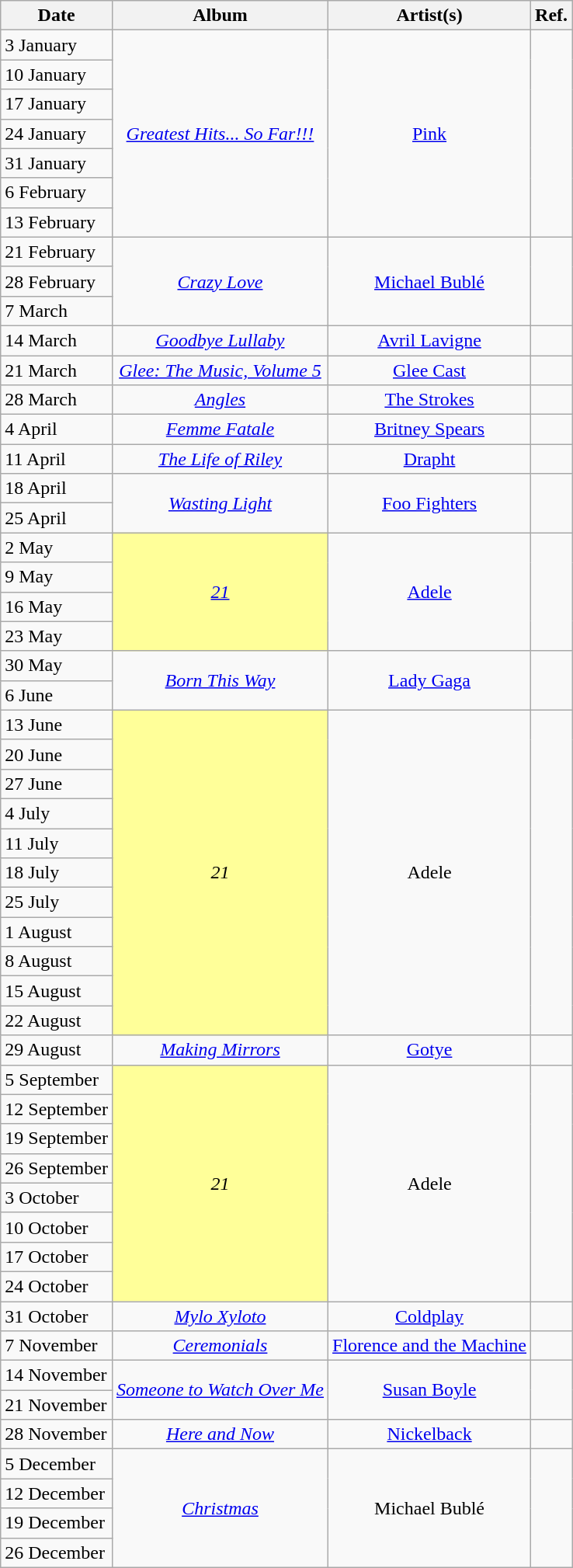<table class="wikitable">
<tr>
<th style="text-align: center;">Date</th>
<th style="text-align: center;">Album</th>
<th style="text-align: center;">Artist(s)</th>
<th style="text-align: center;">Ref.</th>
</tr>
<tr>
<td>3 January</td>
<td rowspan="7" style="text-align: center;"><em><a href='#'>Greatest Hits... So Far!!!</a></em></td>
<td rowspan="7" style="text-align: center;"><a href='#'>Pink</a></td>
<td rowspan="7" style="text-align: center;"></td>
</tr>
<tr>
<td>10 January</td>
</tr>
<tr>
<td>17 January</td>
</tr>
<tr>
<td>24 January</td>
</tr>
<tr>
<td>31 January</td>
</tr>
<tr>
<td>6 February</td>
</tr>
<tr>
<td>13 February</td>
</tr>
<tr>
<td>21 February</td>
<td rowspan="3" style="text-align: center;"><em><a href='#'>Crazy Love</a></em></td>
<td rowspan="3" style="text-align: center;"><a href='#'>Michael Bublé</a></td>
<td rowspan="3" style="text-align: center;"></td>
</tr>
<tr>
<td>28 February</td>
</tr>
<tr>
<td>7 March</td>
</tr>
<tr>
<td>14 March</td>
<td style="text-align: center;"><em><a href='#'>Goodbye Lullaby</a></em></td>
<td style="text-align: center;"><a href='#'>Avril Lavigne</a></td>
<td style="text-align: center;"></td>
</tr>
<tr>
<td>21 March</td>
<td style="text-align: center;"><em><a href='#'>Glee: The Music, Volume 5</a></em></td>
<td style="text-align: center;"><a href='#'>Glee Cast</a></td>
<td style="text-align: center;"></td>
</tr>
<tr>
<td>28 March</td>
<td style="text-align: center;"><em><a href='#'>Angles</a></em></td>
<td style="text-align: center;"><a href='#'>The Strokes</a></td>
<td style="text-align: center;"></td>
</tr>
<tr>
<td>4 April</td>
<td style="text-align: center;"><em><a href='#'>Femme Fatale</a></em></td>
<td style="text-align: center;"><a href='#'>Britney Spears</a></td>
<td style="text-align: center;"></td>
</tr>
<tr>
<td>11 April</td>
<td style="text-align: center;"><em><a href='#'>The Life of Riley</a></em></td>
<td style="text-align: center;"><a href='#'>Drapht</a></td>
<td style="text-align: center;"></td>
</tr>
<tr>
<td>18 April</td>
<td rowspan="2" style="text-align: center;"><em><a href='#'>Wasting Light</a></em></td>
<td rowspan="2" style="text-align: center;"><a href='#'>Foo Fighters</a></td>
<td rowspan="2" style="text-align: center;"></td>
</tr>
<tr>
<td>25 April</td>
</tr>
<tr>
<td>2 May</td>
<td bgcolor= #FFFF99 rowspan="4" style="text-align: center;"><em><a href='#'>21</a></em></td>
<td rowspan="4" style="text-align: center;"><a href='#'>Adele</a></td>
<td rowspan="4" style="text-align: center;"></td>
</tr>
<tr>
<td>9 May</td>
</tr>
<tr>
<td>16 May</td>
</tr>
<tr>
<td>23 May</td>
</tr>
<tr>
<td>30 May</td>
<td rowspan="2" style="text-align: center;"><em><a href='#'>Born This Way</a></em></td>
<td rowspan="2" style="text-align: center;"><a href='#'>Lady Gaga</a></td>
<td rowspan="2" style="text-align: center;"></td>
</tr>
<tr>
<td>6 June</td>
</tr>
<tr>
<td>13 June</td>
<td bgcolor= #FFFF99 rowspan="11" style="text-align: center;"><em>21</em></td>
<td rowspan="11" style="text-align: center;">Adele</td>
<td rowspan="11" style="text-align: center;"></td>
</tr>
<tr>
<td>20 June</td>
</tr>
<tr>
<td>27 June</td>
</tr>
<tr>
<td>4 July</td>
</tr>
<tr>
<td>11 July</td>
</tr>
<tr>
<td>18 July</td>
</tr>
<tr>
<td>25 July</td>
</tr>
<tr>
<td>1 August</td>
</tr>
<tr>
<td>8 August</td>
</tr>
<tr>
<td>15 August</td>
</tr>
<tr>
<td>22 August</td>
</tr>
<tr>
<td>29 August</td>
<td style="text-align: center;"><em><a href='#'>Making Mirrors</a></em></td>
<td style="text-align: center;"><a href='#'>Gotye</a></td>
<td style="text-align: center;"></td>
</tr>
<tr>
<td>5 September</td>
<td bgcolor= #FFFF99 rowspan="8" style="text-align: center;"><em>21</em></td>
<td rowspan="8" style="text-align: center;">Adele</td>
<td rowspan="8" style="text-align: center;"></td>
</tr>
<tr>
<td>12 September</td>
</tr>
<tr>
<td>19 September</td>
</tr>
<tr>
<td>26 September</td>
</tr>
<tr>
<td>3 October</td>
</tr>
<tr>
<td>10 October</td>
</tr>
<tr>
<td>17 October</td>
</tr>
<tr>
<td>24 October</td>
</tr>
<tr>
<td>31 October</td>
<td style="text-align: center;"><em><a href='#'>Mylo Xyloto</a></em></td>
<td style="text-align: center;"><a href='#'>Coldplay</a></td>
<td style="text-align: center;"></td>
</tr>
<tr>
<td>7 November</td>
<td style="text-align: center;"><em><a href='#'>Ceremonials</a></em></td>
<td style="text-align: center;"><a href='#'>Florence and the Machine</a></td>
<td style="text-align: center;"></td>
</tr>
<tr>
<td>14 November</td>
<td rowspan="2" style="text-align: center;"><em><a href='#'>Someone to Watch Over Me</a></em></td>
<td rowspan="2" style="text-align: center;"><a href='#'>Susan Boyle</a></td>
<td rowspan="2" style="text-align: center;"></td>
</tr>
<tr>
<td>21 November</td>
</tr>
<tr>
<td>28 November</td>
<td style="text-align: center;"><em><a href='#'>Here and Now</a></em></td>
<td style="text-align: center;"><a href='#'>Nickelback</a></td>
<td style="text-align: center;"></td>
</tr>
<tr>
<td>5 December</td>
<td rowspan="4" style="text-align: center;"><em><a href='#'>Christmas</a></em></td>
<td rowspan="4" style="text-align: center;">Michael Bublé</td>
<td rowspan="4" style="text-align: center;"></td>
</tr>
<tr>
<td>12 December</td>
</tr>
<tr>
<td>19 December</td>
</tr>
<tr>
<td>26 December</td>
</tr>
</table>
